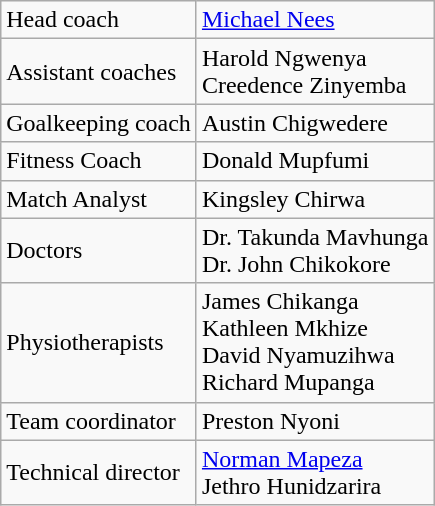<table class="wikitable">
<tr>
<td>Head coach</td>
<td> <a href='#'>Michael Nees</a></td>
</tr>
<tr>
<td>Assistant coaches</td>
<td> Harold Ngwenya<br> Creedence Zinyemba</td>
</tr>
<tr>
<td>Goalkeeping coach</td>
<td> Austin Chigwedere</td>
</tr>
<tr>
<td>Fitness Coach</td>
<td> Donald Mupfumi</td>
</tr>
<tr>
<td>Match Analyst</td>
<td> Kingsley Chirwa</td>
</tr>
<tr>
<td>Doctors</td>
<td> Dr. Takunda Mavhunga<br> Dr. John Chikokore</td>
</tr>
<tr>
<td>Physiotherapists</td>
<td> James Chikanga<br> Kathleen Mkhize<br> David Nyamuzihwa<br> Richard Mupanga</td>
</tr>
<tr>
<td>Team coordinator</td>
<td> Preston Nyoni</td>
</tr>
<tr>
<td>Technical director</td>
<td> <a href='#'>Norman Mapeza</a><br> Jethro Hunidzarira</td>
</tr>
</table>
